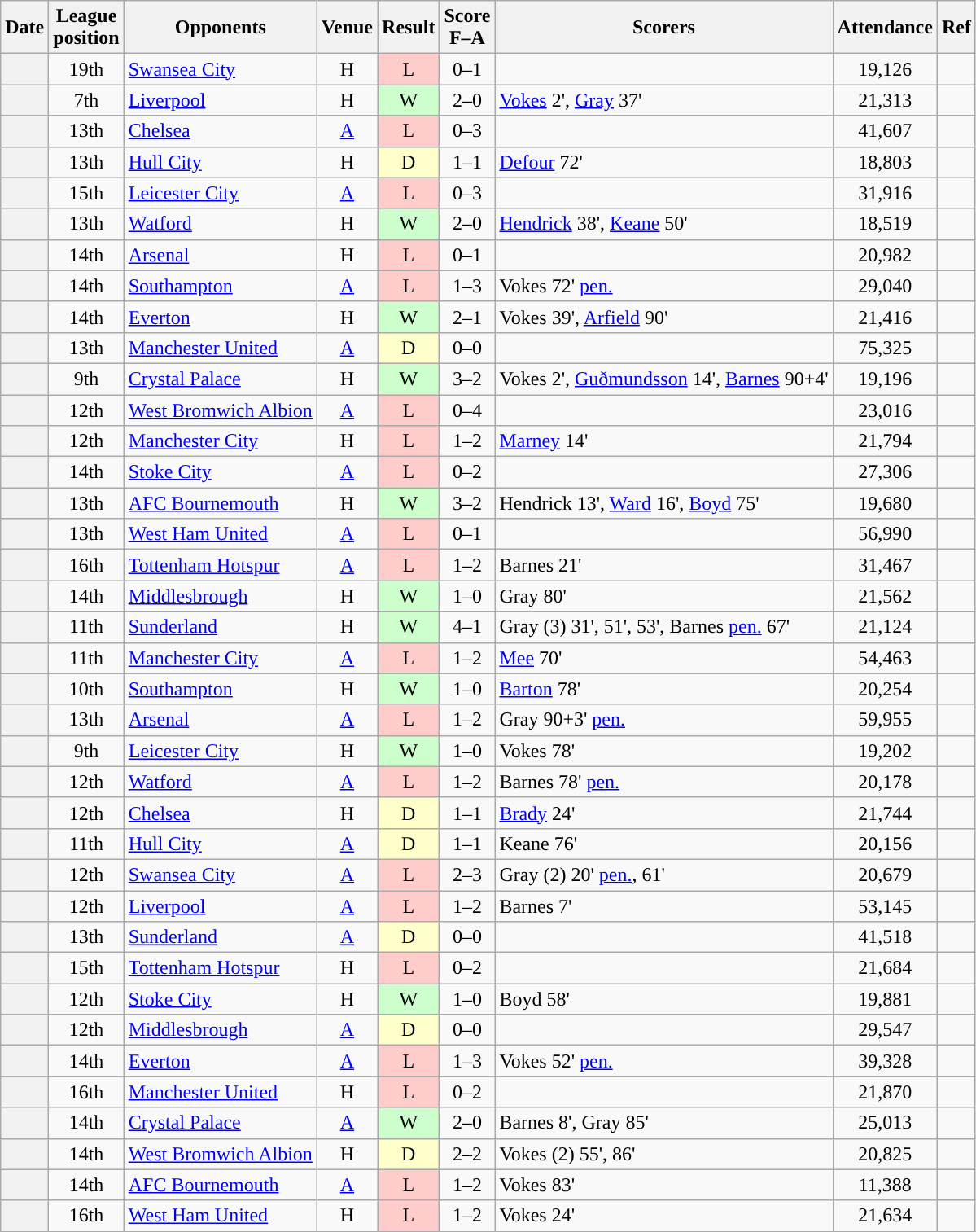<table class="wikitable plainrowheaders sortable" style="text-align:center">
<tr>
<th scope="col">Date</th>
<th scope="col">League<br>position</th>
<th scope="col">Opponents</th>
<th scope="col">Venue</th>
<th scope="col">Result</th>
<th scope="col">Score<br>F–A</th>
<th scope="col" class="unsortable">Scorers</th>
<th scope="col">Attendance</th>
<th scope="col" class="unsortable">Ref</th>
</tr>
<tr>
<th scope="row"></th>
<td>19th</td>
<td align="left"><a href='#'>Swansea City</a></td>
<td>H</td>
<td bgcolor="ffcccc">L</td>
<td>0–1</td>
<td align="left"></td>
<td>19,126</td>
<td></td>
</tr>
<tr>
<th scope="row"></th>
<td>7th</td>
<td align="left"><a href='#'>Liverpool</a></td>
<td>H</td>
<td bgcolor="ccffcc">W</td>
<td>2–0</td>
<td align="left"><a href='#'>Vokes</a> 2', <a href='#'>Gray</a> 37'</td>
<td>21,313</td>
<td></td>
</tr>
<tr>
<th scope="row"></th>
<td>13th</td>
<td align="left"><a href='#'>Chelsea</a></td>
<td><a href='#'>A</a></td>
<td bgcolor="#ffcccc">L</td>
<td>0–3</td>
<td align="left"></td>
<td>41,607</td>
<td></td>
</tr>
<tr>
<th scope="row"></th>
<td>13th</td>
<td align="left"><a href='#'>Hull City</a></td>
<td>H</td>
<td bgcolor="#ffffcc">D</td>
<td>1–1</td>
<td align="left"><a href='#'>Defour</a> 72'</td>
<td>18,803</td>
<td></td>
</tr>
<tr>
<th scope="row"></th>
<td>15th</td>
<td align="left"><a href='#'>Leicester City</a></td>
<td><a href='#'>A</a></td>
<td bgcolor="#ffcccc">L</td>
<td>0–3</td>
<td></td>
<td>31,916</td>
<td></td>
</tr>
<tr>
<th scope="row"></th>
<td>13th</td>
<td align="left"><a href='#'>Watford</a></td>
<td>H</td>
<td bgcolor="#ccffcc">W</td>
<td>2–0</td>
<td align="left"><a href='#'>Hendrick</a> 38', <a href='#'>Keane</a> 50'</td>
<td>18,519</td>
<td></td>
</tr>
<tr>
<th scope="row"></th>
<td>14th</td>
<td align="left"><a href='#'>Arsenal</a></td>
<td>H</td>
<td bgcolor="#ffcccc">L</td>
<td>0–1</td>
<td align="left"></td>
<td>20,982</td>
<td></td>
</tr>
<tr>
<th scope="row"></th>
<td>14th</td>
<td align="left"><a href='#'>Southampton</a></td>
<td><a href='#'>A</a></td>
<td bgcolor="#ffcccc">L</td>
<td>1–3</td>
<td align="left">Vokes 72' <a href='#'>pen.</a></td>
<td>29,040</td>
<td></td>
</tr>
<tr>
<th scope="row"></th>
<td>14th</td>
<td align="left"><a href='#'>Everton</a></td>
<td>H</td>
<td bgcolor="#ccffcc">W</td>
<td>2–1</td>
<td align="left">Vokes 39', <a href='#'>Arfield</a> 90'</td>
<td>21,416</td>
<td></td>
</tr>
<tr>
<th scope="row"></th>
<td>13th</td>
<td align="left"><a href='#'>Manchester United</a></td>
<td><a href='#'>A</a></td>
<td bgcolor="#ffffcc">D</td>
<td>0–0</td>
<td align="left"></td>
<td>75,325</td>
<td></td>
</tr>
<tr>
<th scope="row"></th>
<td>9th</td>
<td align="left"><a href='#'>Crystal Palace</a></td>
<td>H</td>
<td bgcolor="#ccffcc">W</td>
<td>3–2</td>
<td align="left">Vokes 2', <a href='#'>Guðmundsson</a> 14', <a href='#'>Barnes</a> 90+4'</td>
<td>19,196</td>
<td></td>
</tr>
<tr>
<th scope="row"></th>
<td>12th</td>
<td align="left"><a href='#'>West Bromwich Albion</a></td>
<td><a href='#'>A</a></td>
<td bgcolor="#ffcccc">L</td>
<td>0–4</td>
<td align="left"></td>
<td>23,016</td>
<td></td>
</tr>
<tr>
<th scope="row"></th>
<td>12th</td>
<td align="left"><a href='#'>Manchester City</a></td>
<td>H</td>
<td bgcolor="#ffcccc">L</td>
<td>1–2</td>
<td align="left"><a href='#'>Marney</a> 14'</td>
<td>21,794</td>
<td></td>
</tr>
<tr>
<th scope="row"></th>
<td>14th</td>
<td align="left"><a href='#'>Stoke City</a></td>
<td><a href='#'>A</a></td>
<td bgcolor="#ffcccc">L</td>
<td>0–2</td>
<td></td>
<td>27,306</td>
<td></td>
</tr>
<tr>
<th scope="row"></th>
<td>13th</td>
<td align="left"><a href='#'>AFC Bournemouth</a></td>
<td>H</td>
<td bgcolor="#ccffcc">W</td>
<td>3–2</td>
<td align="left">Hendrick 13', <a href='#'>Ward</a> 16', <a href='#'>Boyd</a> 75'</td>
<td>19,680</td>
<td></td>
</tr>
<tr>
<th scope="row"></th>
<td>13th</td>
<td align="left"><a href='#'>West Ham United</a></td>
<td><a href='#'>A</a></td>
<td bgcolor="#ffcccc">L</td>
<td>0–1</td>
<td></td>
<td>56,990</td>
<td></td>
</tr>
<tr>
<th scope="row"></th>
<td>16th</td>
<td align="left"><a href='#'>Tottenham Hotspur</a></td>
<td><a href='#'>A</a></td>
<td bgcolor="#ffcccc">L</td>
<td>1–2</td>
<td align="left">Barnes 21'</td>
<td>31,467</td>
<td></td>
</tr>
<tr>
<th scope="row"></th>
<td>14th</td>
<td align="left"><a href='#'>Middlesbrough</a></td>
<td>H</td>
<td bgcolor="#ccffcc">W</td>
<td>1–0</td>
<td align="left">Gray 80'</td>
<td>21,562</td>
<td></td>
</tr>
<tr>
<th scope="row"></th>
<td>11th</td>
<td align="left"><a href='#'>Sunderland</a></td>
<td>H</td>
<td bgcolor="#ccffcc">W</td>
<td>4–1</td>
<td align="left">Gray (3) 31', 51', 53', Barnes <a href='#'>pen.</a> 67'</td>
<td>21,124</td>
<td></td>
</tr>
<tr>
<th scope="row"></th>
<td>11th</td>
<td align="left"><a href='#'>Manchester City</a></td>
<td><a href='#'>A</a></td>
<td bgcolor="#ffcccc">L</td>
<td>1–2</td>
<td align="left"><a href='#'>Mee</a> 70'</td>
<td>54,463</td>
<td></td>
</tr>
<tr>
<th scope="row"></th>
<td>10th</td>
<td align="left"><a href='#'>Southampton</a></td>
<td>H</td>
<td bgcolor="#ccffcc">W</td>
<td>1–0</td>
<td align="left"><a href='#'>Barton</a> 78'</td>
<td>20,254</td>
<td></td>
</tr>
<tr>
<th scope="row"></th>
<td>13th</td>
<td align="left"><a href='#'>Arsenal</a></td>
<td><a href='#'>A</a></td>
<td bgcolor="#ffcccc">L</td>
<td>1–2</td>
<td align="left">Gray 90+3' <a href='#'>pen.</a></td>
<td>59,955</td>
<td></td>
</tr>
<tr>
<th scope="row"></th>
<td>9th</td>
<td align="left"><a href='#'>Leicester City</a></td>
<td>H</td>
<td bgcolor="#ccffcc">W</td>
<td>1–0</td>
<td align="left">Vokes 78'</td>
<td>19,202</td>
<td></td>
</tr>
<tr>
<th scope="row"></th>
<td>12th</td>
<td align="left"><a href='#'>Watford</a></td>
<td><a href='#'>A</a></td>
<td bgcolor="#ffcccc">L</td>
<td>1–2</td>
<td align="left">Barnes 78' <a href='#'>pen.</a></td>
<td>20,178</td>
<td></td>
</tr>
<tr>
<th scope="row"></th>
<td>12th</td>
<td align="left"><a href='#'>Chelsea</a></td>
<td>H</td>
<td bgcolor="#ffffcc">D</td>
<td>1–1</td>
<td align="left"><a href='#'>Brady</a> 24'</td>
<td>21,744</td>
<td></td>
</tr>
<tr>
<th scope="row"></th>
<td>11th</td>
<td align="left"><a href='#'>Hull City</a></td>
<td><a href='#'>A</a></td>
<td bgcolor="#ffffcc">D</td>
<td>1–1</td>
<td align="left">Keane 76'</td>
<td>20,156</td>
<td></td>
</tr>
<tr>
<th scope="row"></th>
<td>12th</td>
<td align="left"><a href='#'>Swansea City</a></td>
<td><a href='#'>A</a></td>
<td bgcolor="#ffcccc">L</td>
<td>2–3</td>
<td align="left">Gray (2) 20' <a href='#'>pen.</a>, 61'</td>
<td>20,679</td>
<td></td>
</tr>
<tr>
<th scope="row"></th>
<td>12th</td>
<td align="left"><a href='#'>Liverpool</a></td>
<td><a href='#'>A</a></td>
<td bgcolor="#ffcccc">L</td>
<td>1–2</td>
<td align="left">Barnes 7'</td>
<td>53,145</td>
<td></td>
</tr>
<tr>
<th scope="row"></th>
<td>13th</td>
<td align="left"><a href='#'>Sunderland</a></td>
<td><a href='#'>A</a></td>
<td bgcolor="#ffffcc">D</td>
<td>0–0</td>
<td align="left"></td>
<td>41,518</td>
<td></td>
</tr>
<tr>
<th scope="row"></th>
<td>15th</td>
<td align="left"><a href='#'>Tottenham Hotspur</a></td>
<td>H</td>
<td bgcolor="#ffcccc">L</td>
<td>0–2</td>
<td align="left"></td>
<td>21,684</td>
<td></td>
</tr>
<tr>
<th scope="row"></th>
<td>12th</td>
<td align="left"><a href='#'>Stoke City</a></td>
<td>H</td>
<td bgcolor="#ccffcc">W</td>
<td>1–0</td>
<td align="left">Boyd 58'</td>
<td>19,881</td>
<td></td>
</tr>
<tr>
<th scope="row"></th>
<td>12th</td>
<td align="left"><a href='#'>Middlesbrough</a></td>
<td><a href='#'>A</a></td>
<td bgcolor="#ffffcc">D</td>
<td>0–0</td>
<td></td>
<td>29,547</td>
<td></td>
</tr>
<tr>
<th scope="row"></th>
<td>14th</td>
<td align="left"><a href='#'>Everton</a></td>
<td><a href='#'>A</a></td>
<td bgcolor="#ffcccc">L</td>
<td>1–3</td>
<td align="left">Vokes 52' <a href='#'>pen.</a></td>
<td>39,328</td>
<td></td>
</tr>
<tr>
<th scope="row"></th>
<td>16th</td>
<td align="left"><a href='#'>Manchester United</a></td>
<td>H</td>
<td bgcolor="#ffcccc">L</td>
<td>0–2</td>
<td></td>
<td>21,870</td>
<td></td>
</tr>
<tr>
<th scope="row"></th>
<td>14th</td>
<td align="left"><a href='#'>Crystal Palace</a></td>
<td><a href='#'>A</a></td>
<td bgcolor="#ccffcc">W</td>
<td>2–0</td>
<td align="left">Barnes 8', Gray 85'</td>
<td>25,013</td>
<td></td>
</tr>
<tr>
<th scope="row"></th>
<td>14th</td>
<td align="left"><a href='#'>West Bromwich Albion</a></td>
<td>H</td>
<td bgcolor="#ffffcc">D</td>
<td>2–2</td>
<td align="left">Vokes (2) 55', 86'</td>
<td>20,825</td>
<td></td>
</tr>
<tr>
<th scope="row"></th>
<td>14th</td>
<td align="left"><a href='#'>AFC Bournemouth</a></td>
<td><a href='#'>A</a></td>
<td bgcolor="#ffcccc">L</td>
<td>1–2</td>
<td align="left">Vokes 83'</td>
<td>11,388</td>
<td></td>
</tr>
<tr>
<th scope="row"></th>
<td>16th</td>
<td align="left"><a href='#'>West Ham United</a></td>
<td>H</td>
<td bgcolor="#ffcccc">L</td>
<td>1–2</td>
<td align="left">Vokes 24'</td>
<td>21,634</td>
<td></td>
</tr>
</table>
